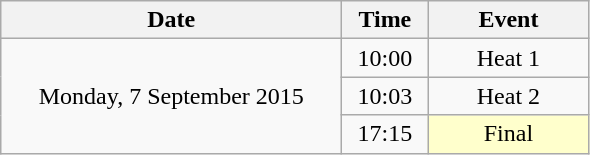<table class = "wikitable" style="text-align:center;">
<tr>
<th width=220>Date</th>
<th width=50>Time</th>
<th width=100>Event</th>
</tr>
<tr>
<td rowspan=3>Monday, 7 September 2015</td>
<td>10:00</td>
<td>Heat 1</td>
</tr>
<tr>
<td>10:03</td>
<td>Heat 2</td>
</tr>
<tr>
<td>17:15</td>
<td bgcolor=ffffcc>Final</td>
</tr>
</table>
